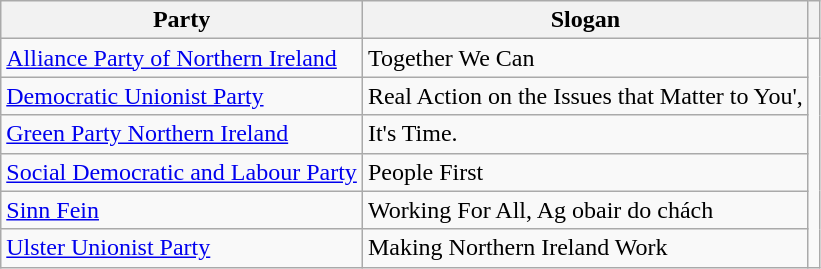<table class="wikitable">
<tr>
<th>Party</th>
<th>Slogan</th>
<th></th>
</tr>
<tr>
<td><a href='#'>Alliance Party of Northern Ireland</a></td>
<td>Together We Can</td>
<td rowspan="6"></td>
</tr>
<tr>
<td><a href='#'>Democratic Unionist Party</a></td>
<td>Real Action on the Issues that Matter to You',</td>
</tr>
<tr>
<td><a href='#'>Green Party Northern Ireland</a></td>
<td>It's Time.</td>
</tr>
<tr>
<td><a href='#'>Social Democratic and Labour Party</a></td>
<td>People First</td>
</tr>
<tr>
<td><a href='#'>Sinn Fein</a></td>
<td>Working For All, Ag obair do chách</td>
</tr>
<tr>
<td><a href='#'>Ulster Unionist Party</a></td>
<td>Making Northern Ireland Work</td>
</tr>
</table>
